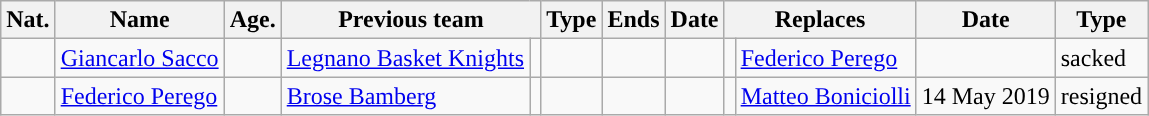<table class="wikitable sortable">
<tr>
<th>Nat.</th>
<th>Name</th>
<th>Age.</th>
<th colspan=2>Previous team</th>
<th>Type</th>
<th>Ends</th>
<th>Date</th>
<th colspan=2>Replaces</th>
<th>Date</th>
<th>Type</th>
</tr>
<tr>
<td></td>
<td><a href='#'>Giancarlo Sacco</a></td>
<td></td>
<td><a href='#'>Legnano Basket Knights</a></td>
<td></td>
<td></td>
<td></td>
<td></td>
<td></td>
<td><a href='#'>Federico Perego</a></td>
<td></td>
<td>sacked</td>
</tr>
<tr>
<td></td>
<td><a href='#'>Federico Perego</a></td>
<td></td>
<td><a href='#'>Brose Bamberg</a></td>
<td></td>
<td></td>
<td></td>
<td></td>
<td></td>
<td><a href='#'>Matteo Boniciolli</a></td>
<td>14 May 2019</td>
<td>resigned</td>
</tr>
</table>
